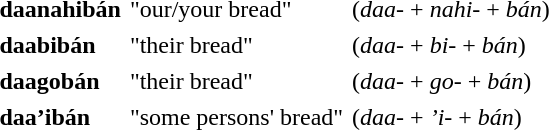<table cellspacing="4" style="margin-left:1em">
<tr>
<td><strong>daanahibán</strong></td>
<td>"our/your bread"</td>
<td>(<em>daa-</em> + <em>nahi-</em> + <em>bán</em>)</td>
</tr>
<tr>
<td><strong>daabibán</strong></td>
<td>"their bread"</td>
<td>(<em>daa-</em> + <em>bi-</em> + <em>bán</em>)</td>
</tr>
<tr>
<td><strong>daagobán</strong></td>
<td>"their bread"</td>
<td>(<em>daa-</em> + <em>go-</em> + <em>bán</em>)</td>
</tr>
<tr>
<td><strong>daa’ibán</strong></td>
<td>"some persons' bread"</td>
<td>(<em>daa-</em> + <em>’i-</em> + <em>bán</em>)</td>
</tr>
</table>
